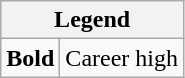<table class="wikitable mw-collapsible">
<tr>
<th colspan="2">Legend</th>
</tr>
<tr>
<td><strong>Bold</strong></td>
<td>Career high</td>
</tr>
</table>
